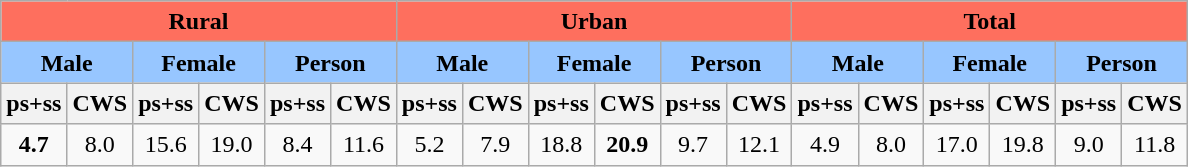<table class="wikitable sortable" style="line-height:20px;text-align:center;">
<tr>
<td colspan="6" bgcolor="#FE6F5E"><span><strong>Rural</strong></span></td>
<td colspan="6" bgcolor="#FE6F5E"><span><strong>Urban</strong></span></td>
<td colspan="6" bgcolor="#FE6F5E"><span><strong>Total</strong></span></td>
</tr>
<tr>
<td colspan="2" bgcolor="#97BC62FF"><span><strong>Male</strong></span></td>
<td colspan="2" bgcolor="#97BC62FF"><span><strong>Female</strong></span></td>
<td colspan="2" bgcolor="#97BC62FF"><span><strong>Person</strong></span></td>
<td colspan="2" bgcolor="#97BC62FF"><span><strong>Male</strong></span></td>
<td colspan="2" bgcolor="#97BC62FF"><span><strong>Female</strong></span></td>
<td colspan="2" bgcolor="#97BC62FF"><span><strong>Person</strong></span></td>
<td colspan="2" bgcolor="#97BC62FF"><span><strong>Male</strong></span></td>
<td colspan="2" bgcolor="#97BC62FF"><span><strong>Female</strong></span></td>
<td colspan="2" bgcolor="#97BC62FF"><span><strong>Person</strong></span></td>
</tr>
<tr>
<th>ps+ss</th>
<th>CWS</th>
<th>ps+ss</th>
<th>CWS</th>
<th>ps+ss</th>
<th>CWS</th>
<th>ps+ss</th>
<th>CWS</th>
<th>ps+ss</th>
<th>CWS</th>
<th>ps+ss</th>
<th>CWS</th>
<th>ps+ss</th>
<th>CWS</th>
<th>ps+ss</th>
<th>CWS</th>
<th>ps+ss</th>
<th>CWS</th>
</tr>
<tr>
<td><strong>4.7</strong></td>
<td>8.0</td>
<td>15.6</td>
<td>19.0</td>
<td>8.4</td>
<td>11.6</td>
<td>5.2</td>
<td>7.9</td>
<td>18.8</td>
<td><strong>20.9</strong></td>
<td>9.7</td>
<td>12.1</td>
<td>4.9</td>
<td>8.0</td>
<td>17.0</td>
<td>19.8</td>
<td>9.0</td>
<td>11.8</td>
</tr>
</table>
